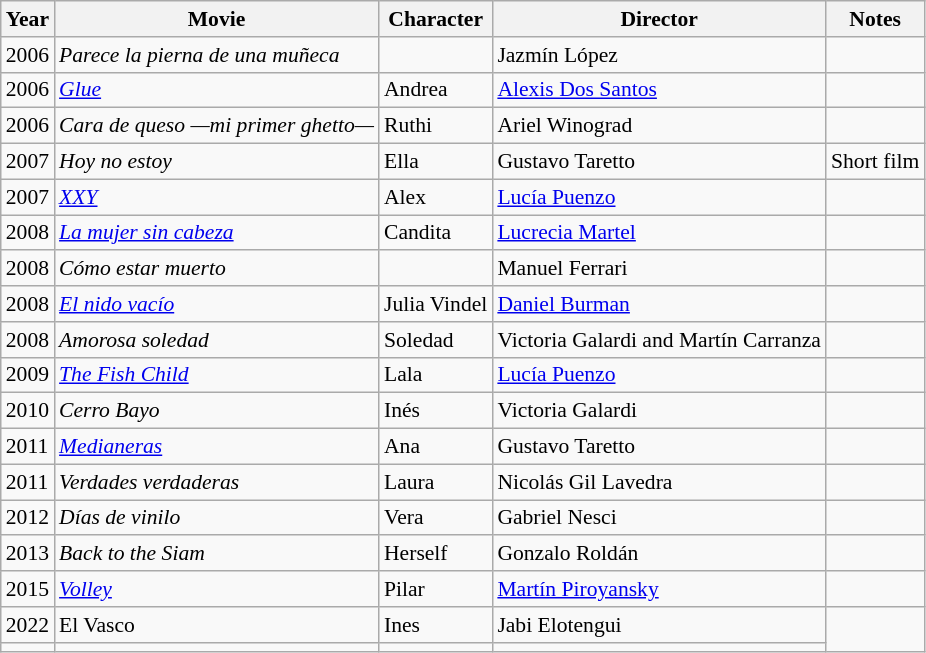<table class="wikitable" style="font-size: 90%;">
<tr>
<th>Year</th>
<th>Movie</th>
<th>Character</th>
<th>Director</th>
<th>Notes</th>
</tr>
<tr>
<td>2006</td>
<td><em>Parece la pierna de una muñeca</em></td>
<td></td>
<td>Jazmín López</td>
<td></td>
</tr>
<tr>
<td>2006</td>
<td><em><a href='#'>Glue</a></em></td>
<td>Andrea</td>
<td><a href='#'>Alexis Dos Santos</a></td>
<td></td>
</tr>
<tr>
<td>2006</td>
<td><em>Cara de queso —mi primer ghetto—</em></td>
<td>Ruthi</td>
<td>Ariel Winograd</td>
<td></td>
</tr>
<tr>
<td>2007</td>
<td><em>Hoy no estoy</em></td>
<td>Ella</td>
<td>Gustavo Taretto</td>
<td>Short film</td>
</tr>
<tr>
<td>2007</td>
<td><em><a href='#'>XXY</a></em></td>
<td>Alex</td>
<td><a href='#'>Lucía Puenzo</a></td>
<td></td>
</tr>
<tr>
<td>2008</td>
<td><em><a href='#'>La mujer sin cabeza</a></em></td>
<td>Candita</td>
<td><a href='#'>Lucrecia Martel</a></td>
<td></td>
</tr>
<tr>
<td>2008</td>
<td><em>Cómo estar muerto</em></td>
<td></td>
<td>Manuel Ferrari</td>
<td></td>
</tr>
<tr>
<td>2008</td>
<td><em><a href='#'>El nido vacío</a></em></td>
<td>Julia Vindel</td>
<td><a href='#'>Daniel Burman</a></td>
<td></td>
</tr>
<tr>
<td>2008</td>
<td><em>Amorosa soledad</em></td>
<td>Soledad</td>
<td>Victoria Galardi and Martín Carranza</td>
<td></td>
</tr>
<tr>
<td>2009</td>
<td><em><a href='#'>The Fish Child</a></em></td>
<td>Lala</td>
<td><a href='#'>Lucía Puenzo</a></td>
<td></td>
</tr>
<tr>
<td>2010</td>
<td><em>Cerro Bayo</em></td>
<td>Inés</td>
<td>Victoria Galardi</td>
<td></td>
</tr>
<tr>
<td>2011</td>
<td><em><a href='#'>Medianeras</a></em></td>
<td>Ana</td>
<td>Gustavo Taretto</td>
<td></td>
</tr>
<tr>
<td>2011</td>
<td><em>Verdades verdaderas</em></td>
<td>Laura</td>
<td>Nicolás Gil Lavedra</td>
<td></td>
</tr>
<tr>
<td>2012</td>
<td><em>Días de vinilo</em></td>
<td>Vera</td>
<td>Gabriel Nesci</td>
<td></td>
</tr>
<tr>
<td>2013</td>
<td><em>Back to the Siam</em></td>
<td>Herself</td>
<td>Gonzalo Roldán</td>
<td></td>
</tr>
<tr>
<td>2015</td>
<td><em><a href='#'>Volley</a></em></td>
<td>Pilar</td>
<td><a href='#'>Martín Piroyansky</a></td>
<td></td>
</tr>
<tr>
<td>2022</td>
<td>El Vasco</td>
<td>Ines</td>
<td>Jabi Elotengui</td>
</tr>
<tr>
<td></td>
<td></td>
<td></td>
<td></td>
</tr>
</table>
